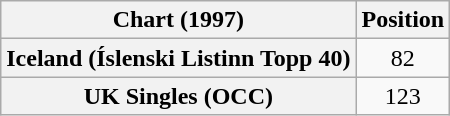<table class="wikitable plainrowheaders" style="text-align:center">
<tr>
<th>Chart (1997)</th>
<th>Position</th>
</tr>
<tr>
<th scope="row">Iceland (Íslenski Listinn Topp 40)</th>
<td>82</td>
</tr>
<tr>
<th scope="row">UK Singles (OCC)</th>
<td>123</td>
</tr>
</table>
